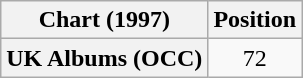<table class="wikitable plainrowheaders" style="text-align:center">
<tr>
<th>Chart (1997)</th>
<th>Position</th>
</tr>
<tr>
<th scope="row">UK Albums (OCC)</th>
<td>72</td>
</tr>
</table>
